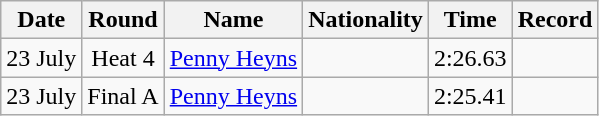<table class="wikitable" style="text-align:center">
<tr>
<th>Date</th>
<th>Round</th>
<th>Name</th>
<th>Nationality</th>
<th>Time</th>
<th>Record</th>
</tr>
<tr>
<td>23 July</td>
<td>Heat 4</td>
<td align="left"><a href='#'>Penny Heyns</a></td>
<td align="left"></td>
<td>2:26.63</td>
<td></td>
</tr>
<tr>
<td>23 July</td>
<td>Final A</td>
<td align="left"><a href='#'>Penny Heyns</a></td>
<td align="left"></td>
<td>2:25.41</td>
<td></td>
</tr>
</table>
